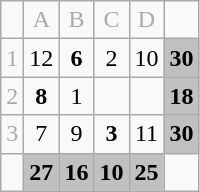<table class="wikitable" style="text-align:center;">
<tr style="color: #aaaaaa;">
<td></td>
<td>A</td>
<td>B</td>
<td>C</td>
<td>D</td>
</tr>
<tr>
<td style="color: #aaaaaa;">1</td>
<td>12</td>
<td><strong>6</strong></td>
<td>2</td>
<td>10</td>
<td style="background:silver"><strong>30</strong></td>
</tr>
<tr>
<td style="color: #aaaaaa;">2</td>
<td><strong>8</strong></td>
<td>1</td>
<td></td>
<td></td>
<td style="background:silver"><strong>18</strong></td>
</tr>
<tr>
<td style="color: #aaaaaa;">3</td>
<td>7</td>
<td>9</td>
<td><strong>3</strong></td>
<td>11</td>
<td style="background:silver"><strong>30</strong></td>
</tr>
<tr>
<td style="color: #aaaaaa;"></td>
<td style="background:silver"><strong>27</strong></td>
<td style="background:silver"><strong>16</strong></td>
<td style="background:silver"><strong>10</strong></td>
<td style="background:silver"><strong>25</strong></td>
<td></td>
</tr>
</table>
